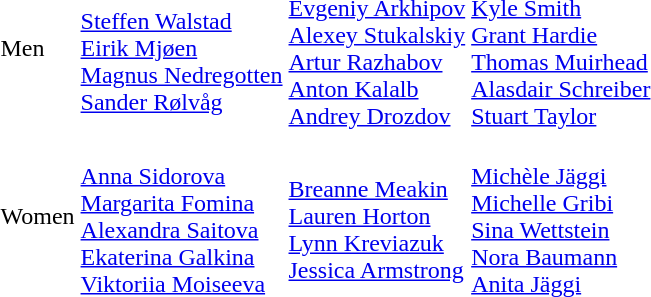<table>
<tr>
<td>Men</td>
<td> <br><a href='#'>Steffen Walstad</a><br><a href='#'>Eirik Mjøen</a><br><a href='#'>Magnus Nedregotten</a><br><a href='#'>Sander Rølvåg</a></td>
<td> <br> <a href='#'>Evgeniy Arkhipov</a><br><a href='#'>Alexey Stukalskiy</a><br><a href='#'>Artur Razhabov</a><br><a href='#'>Anton Kalalb</a><br><a href='#'>Andrey Drozdov</a></td>
<td> <br> <a href='#'>Kyle Smith</a> <br> <a href='#'>Grant Hardie</a> <br>  <a href='#'>Thomas Muirhead</a> <br>  <a href='#'>Alasdair Schreiber</a> <br> <a href='#'>Stuart Taylor</a></td>
</tr>
<tr>
<td>Women</td>
<td> <br> <a href='#'>Anna Sidorova</a><br><a href='#'>Margarita Fomina</a><br><a href='#'>Alexandra Saitova</a><br><a href='#'>Ekaterina Galkina</a><br><a href='#'>Viktoriia Moiseeva</a></td>
<td> <br> <a href='#'>Breanne Meakin</a><br><a href='#'>Lauren Horton</a><br><a href='#'>Lynn Kreviazuk</a><br><a href='#'>Jessica Armstrong</a><br></td>
<td> <br> <a href='#'>Michèle Jäggi</a> <br> <a href='#'>Michelle Gribi</a> <br> <a href='#'>Sina Wettstein</a> <br> <a href='#'>Nora Baumann</a> <br> <a href='#'>Anita Jäggi</a></td>
</tr>
</table>
